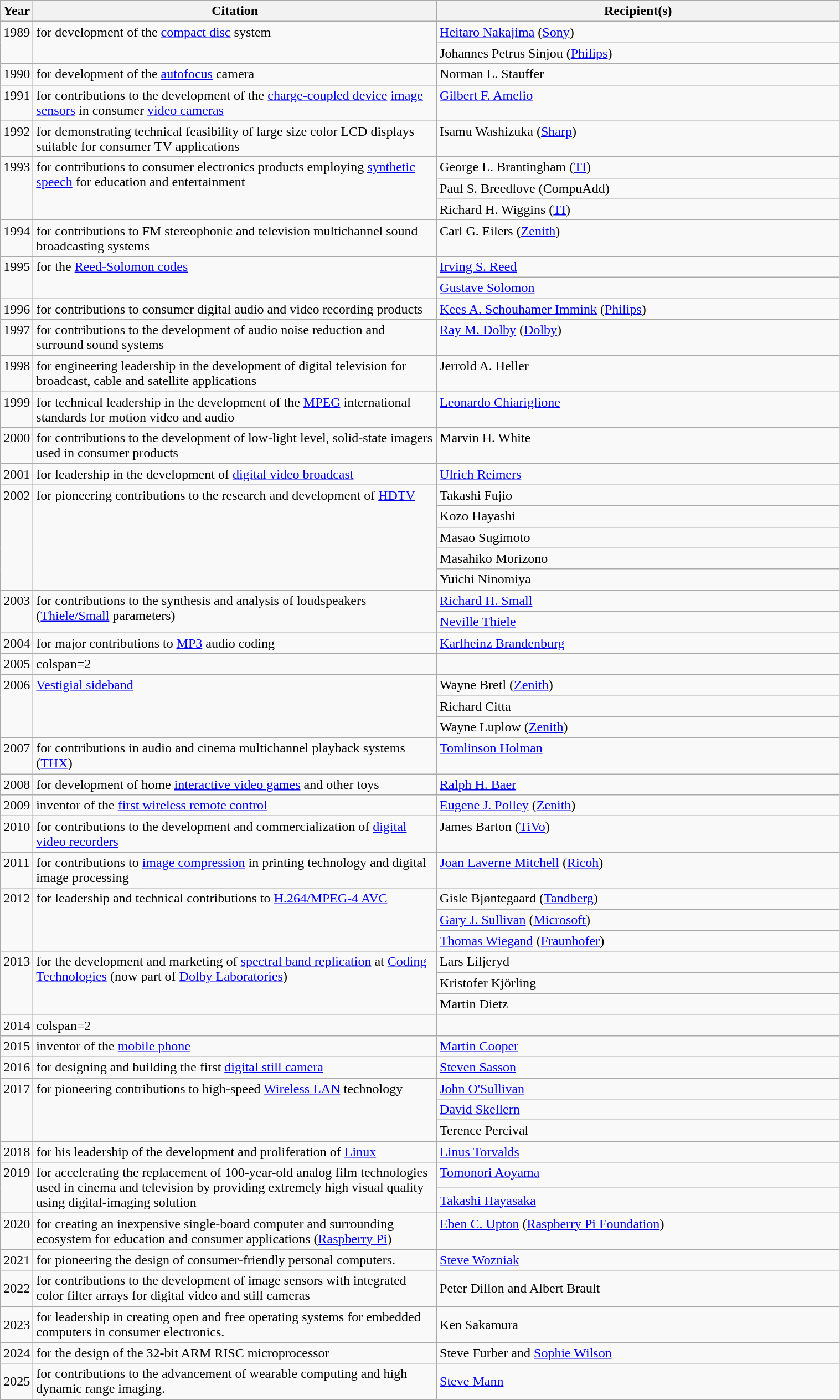<table class="wikitable" width=80%>
<tr>
<th>Year</th>
<th width=49%>Citation</th>
<th width=49%>Recipient(s)</th>
</tr>
<tr valign="top">
<td rowspan=2>1989</td>
<td rowspan=2>for development of the <a href='#'>compact disc</a> system</td>
<td><a href='#'>Heitaro Nakajima</a> (<a href='#'>Sony</a>)</td>
</tr>
<tr valign="top">
<td>Johannes Petrus Sinjou (<a href='#'>Philips</a>)</td>
</tr>
<tr valign="top">
<td>1990</td>
<td>for development of the <a href='#'>autofocus</a> camera</td>
<td>Norman L. Stauffer</td>
</tr>
<tr valign="top">
<td>1991</td>
<td>for contributions to the development of the <a href='#'>charge-coupled device</a> <a href='#'>image sensors</a> in consumer <a href='#'>video cameras</a></td>
<td><a href='#'>Gilbert F. Amelio</a></td>
</tr>
<tr valign="top">
<td>1992</td>
<td>for demonstrating technical feasibility of large size color LCD displays suitable for consumer TV applications</td>
<td>Isamu Washizuka (<a href='#'>Sharp</a>)</td>
</tr>
<tr valign="top">
<td rowspan=3>1993</td>
<td rowspan=3>for contributions to consumer electronics products employing <a href='#'>synthetic speech</a> for education and entertainment</td>
<td>George L. Brantingham (<a href='#'>TI</a>)</td>
</tr>
<tr valign="top">
<td>Paul S. Breedlove (CompuAdd)</td>
</tr>
<tr valign="top">
<td>Richard H. Wiggins (<a href='#'>TI</a>)</td>
</tr>
<tr valign="top">
<td>1994</td>
<td>for contributions to FM stereophonic and television multichannel sound broadcasting systems</td>
<td>Carl G. Eilers (<a href='#'>Zenith</a>)</td>
</tr>
<tr valign="top">
<td rowspan=2>1995</td>
<td rowspan=2>for the <a href='#'>Reed-Solomon codes</a></td>
<td><a href='#'>Irving S. Reed</a></td>
</tr>
<tr valign="top">
<td><a href='#'>Gustave Solomon</a></td>
</tr>
<tr valign="top">
<td>1996</td>
<td>for contributions to consumer digital audio and video recording products</td>
<td><a href='#'>Kees A. Schouhamer Immink</a> (<a href='#'>Philips</a>)</td>
</tr>
<tr valign="top">
<td>1997</td>
<td>for contributions to the development of audio noise reduction and surround sound systems</td>
<td><a href='#'>Ray M. Dolby</a> (<a href='#'>Dolby</a>)</td>
</tr>
<tr valign="top">
<td>1998</td>
<td>for engineering leadership in the development of digital television for broadcast, cable and satellite applications</td>
<td>Jerrold A. Heller</td>
</tr>
<tr valign="top">
<td>1999</td>
<td>for technical leadership in the development of the <a href='#'>MPEG</a> international standards for motion video and audio</td>
<td><a href='#'>Leonardo Chiariglione</a></td>
</tr>
<tr valign="top">
<td>2000</td>
<td>for contributions to the development of low-light level, solid-state imagers used in consumer products</td>
<td>Marvin H. White</td>
</tr>
<tr valign="top">
<td>2001</td>
<td>for leadership in the development of <a href='#'>digital video broadcast</a></td>
<td><a href='#'>Ulrich Reimers</a></td>
</tr>
<tr valign="top">
<td rowspan=5>2002</td>
<td rowspan=5>for pioneering contributions to the research and development of <a href='#'>HDTV</a></td>
<td>Takashi Fujio</td>
</tr>
<tr valign="top">
<td>Kozo Hayashi</td>
</tr>
<tr valign="top">
<td>Masao Sugimoto</td>
</tr>
<tr valign="top">
<td>Masahiko Morizono</td>
</tr>
<tr valign="top">
<td>Yuichi Ninomiya</td>
</tr>
<tr valign="top">
<td rowspan=2>2003</td>
<td rowspan=2>for contributions to the synthesis and analysis of loudspeakers (<a href='#'>Thiele/Small</a> parameters)</td>
<td><a href='#'>Richard H. Small</a></td>
</tr>
<tr valign="top">
<td><a href='#'>Neville Thiele</a></td>
</tr>
<tr valign="top">
<td>2004</td>
<td>for major contributions to <a href='#'>MP3</a> audio coding</td>
<td><a href='#'>Karlheinz Brandenburg</a></td>
</tr>
<tr valign="top">
<td>2005</td>
<td>colspan=2 </td>
</tr>
<tr valign="top">
<td rowspan=3>2006</td>
<td rowspan=3><a href='#'>Vestigial sideband</a></td>
<td>Wayne Bretl (<a href='#'>Zenith</a>)</td>
</tr>
<tr valign="top">
<td>Richard Citta</td>
</tr>
<tr valign="top">
<td>Wayne Luplow (<a href='#'>Zenith</a>)</td>
</tr>
<tr valign="top">
<td>2007</td>
<td>for contributions in audio and cinema multichannel playback systems (<a href='#'>THX</a>)</td>
<td><a href='#'>Tomlinson Holman</a></td>
</tr>
<tr valign="top">
<td>2008</td>
<td>for development of home <a href='#'>interactive video games</a> and other toys</td>
<td><a href='#'>Ralph H. Baer</a></td>
</tr>
<tr valign="top">
<td>2009</td>
<td>inventor of the <a href='#'>first wireless remote control</a></td>
<td><a href='#'>Eugene J. Polley</a>  (<a href='#'>Zenith</a>)</td>
</tr>
<tr valign="top">
<td>2010</td>
<td>for contributions to the development and commercialization of <a href='#'>digital video recorders</a></td>
<td>James Barton (<a href='#'>TiVo</a>)</td>
</tr>
<tr valign="top">
<td>2011</td>
<td>for contributions to <a href='#'>image compression</a> in printing technology and digital image processing</td>
<td><a href='#'>Joan Laverne Mitchell</a> (<a href='#'>Ricoh</a>)</td>
</tr>
<tr valign="top">
<td rowspan=3>2012</td>
<td rowspan=3>for leadership and technical contributions to <a href='#'>H.264/MPEG-4 AVC</a></td>
<td>Gisle Bjøntegaard (<a href='#'>Tandberg</a>)</td>
</tr>
<tr valign="top">
<td><a href='#'>Gary J. Sullivan</a> (<a href='#'>Microsoft</a>)</td>
</tr>
<tr valign="top">
<td><a href='#'>Thomas Wiegand</a> (<a href='#'>Fraunhofer</a>)</td>
</tr>
<tr valign="top">
<td rowspan=3>2013</td>
<td rowspan=3>for the development and marketing of <a href='#'>spectral band replication</a> at <a href='#'>Coding Technologies</a> (now part of <a href='#'>Dolby Laboratories</a>)</td>
<td>Lars Liljeryd</td>
</tr>
<tr valign="top">
<td>Kristofer Kjörling</td>
</tr>
<tr valign="top">
<td>Martin Dietz</td>
</tr>
<tr valign="top">
<td>2014</td>
<td>colspan=2 </td>
</tr>
<tr valign="top">
<td>2015</td>
<td>inventor of the <a href='#'>mobile phone</a></td>
<td><a href='#'>Martin Cooper</a></td>
</tr>
<tr valign="top">
<td>2016</td>
<td>for designing and building the first <a href='#'>digital still camera</a></td>
<td><a href='#'>Steven Sasson</a></td>
</tr>
<tr valign="top">
<td rowspan=3>2017</td>
<td rowspan=3>for pioneering contributions to high-speed <a href='#'>Wireless LAN</a> technology</td>
<td><a href='#'>John O'Sullivan</a></td>
</tr>
<tr>
<td><a href='#'>David Skellern</a></td>
</tr>
<tr>
<td>Terence Percival</td>
</tr>
<tr valign="top">
<td>2018</td>
<td>for his leadership of the development and proliferation of <a href='#'>Linux</a></td>
<td><a href='#'>Linus Torvalds</a></td>
</tr>
<tr valign="top">
<td rowspan=2>2019</td>
<td rowspan=2>for accelerating the replacement of 100-year-old analog film technologies used in cinema and television by providing extremely high visual quality using digital-imaging solution</td>
<td><a href='#'>Tomonori Aoyama</a></td>
</tr>
<tr>
<td><a href='#'>Takashi Hayasaka</a></td>
</tr>
<tr valign="top">
<td>2020</td>
<td>for creating an inexpensive single-board computer and surrounding ecosystem for education and consumer applications (<a href='#'>Raspberry Pi</a>)</td>
<td><a href='#'>Eben C. Upton</a> (<a href='#'>Raspberry Pi Foundation</a>)</td>
</tr>
<tr valign="top">
<td>2021</td>
<td>for pioneering the design of consumer-friendly personal computers.</td>
<td><a href='#'>Steve Wozniak</a></td>
</tr>
<tr>
<td>2022</td>
<td>for contributions to the development of image sensors with integrated color filter arrays for digital video and still cameras</td>
<td>Peter Dillon and Albert Brault</td>
</tr>
<tr>
<td>2023</td>
<td>for leadership in creating open and free operating systems for embedded computers in consumer electronics.</td>
<td>Ken Sakamura</td>
</tr>
<tr>
<td>2024</td>
<td>for the design of the 32-bit ARM RISC microprocessor</td>
<td>Steve Furber and <a href='#'>Sophie Wilson</a></td>
</tr>
<tr>
<td>2025</td>
<td>for contributions to the advancement of wearable computing and high dynamic range imaging.</td>
<td><a href='#'>Steve Mann</a></td>
</tr>
</table>
